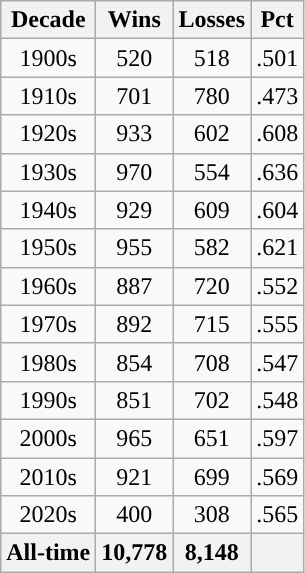<table class="wikitable" style="text-align:center">
<tr>
<th style="text-align:center; ">Decade</th>
<th style="text-align:center; ">Wins</th>
<th style="text-align:center; ">Losses</th>
<th style="text-align:center; ">Pct</th>
</tr>
<tr>
<td>1900s</td>
<td>520</td>
<td>518</td>
<td>.501</td>
</tr>
<tr>
<td>1910s</td>
<td>701</td>
<td>780</td>
<td>.473</td>
</tr>
<tr>
<td>1920s</td>
<td>933</td>
<td>602</td>
<td>.608</td>
</tr>
<tr>
<td>1930s</td>
<td>970</td>
<td>554</td>
<td>.636</td>
</tr>
<tr>
<td>1940s</td>
<td>929</td>
<td>609</td>
<td>.604</td>
</tr>
<tr>
<td>1950s</td>
<td>955</td>
<td>582</td>
<td>.621</td>
</tr>
<tr>
<td>1960s</td>
<td>887</td>
<td>720</td>
<td>.552</td>
</tr>
<tr>
<td>1970s</td>
<td>892</td>
<td>715</td>
<td>.555</td>
</tr>
<tr>
<td>1980s</td>
<td>854</td>
<td>708</td>
<td>.547</td>
</tr>
<tr>
<td>1990s</td>
<td>851</td>
<td>702</td>
<td>.548</td>
</tr>
<tr>
<td>2000s</td>
<td>965</td>
<td>651</td>
<td>.597</td>
</tr>
<tr>
<td>2010s</td>
<td>921</td>
<td>699</td>
<td>.569</td>
</tr>
<tr>
<td>2020s</td>
<td>400</td>
<td>308</td>
<td>.565</td>
</tr>
<tr style="background:#f0f0f0; font-weight:bold">
<th style="text-align:center; ">All-time</th>
<th style="text-align:center; ">10,778</th>
<th style="text-align:center; ">8,148</th>
<th style="text-align:center; "></th>
</tr>
</table>
